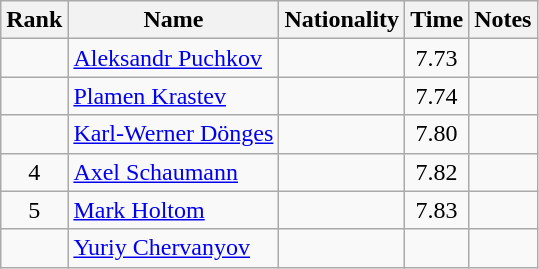<table class="wikitable sortable" style="text-align:center">
<tr>
<th>Rank</th>
<th>Name</th>
<th>Nationality</th>
<th>Time</th>
<th>Notes</th>
</tr>
<tr>
<td></td>
<td align="left"><a href='#'>Aleksandr Puchkov</a></td>
<td align=left></td>
<td>7.73</td>
<td></td>
</tr>
<tr>
<td></td>
<td align="left"><a href='#'>Plamen Krastev</a></td>
<td align=left></td>
<td>7.74</td>
<td></td>
</tr>
<tr>
<td></td>
<td align="left"><a href='#'>Karl-Werner Dönges</a></td>
<td align=left></td>
<td>7.80</td>
<td></td>
</tr>
<tr>
<td>4</td>
<td align="left"><a href='#'>Axel Schaumann</a></td>
<td align=left></td>
<td>7.82</td>
<td></td>
</tr>
<tr>
<td>5</td>
<td align="left"><a href='#'>Mark Holtom</a></td>
<td align=left></td>
<td>7.83</td>
<td></td>
</tr>
<tr>
<td></td>
<td align="left"><a href='#'>Yuriy Chervanyov</a></td>
<td align=left></td>
<td></td>
<td></td>
</tr>
</table>
